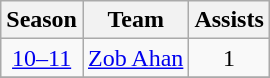<table class="wikitable" style="text-align: center;">
<tr>
<th>Season</th>
<th>Team</th>
<th>Assists</th>
</tr>
<tr>
<td><a href='#'>10–11</a></td>
<td align="left"><a href='#'>Zob Ahan</a></td>
<td>1</td>
</tr>
<tr>
</tr>
</table>
